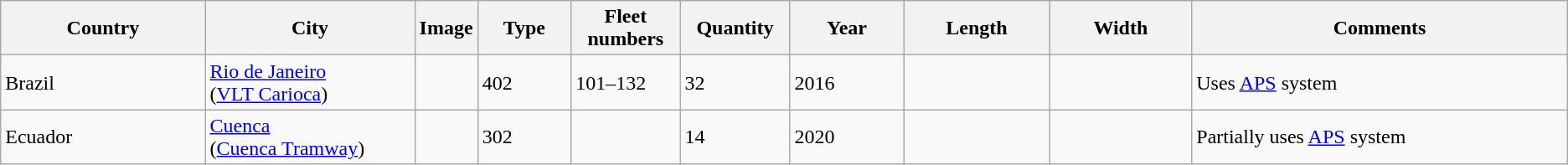<table class="wikitable sortable">
<tr>
<th style="width:15em;">Country</th>
<th style="width:15em;">City</th>
<th>Image</th>
<th style="width:6em;">Type</th>
<th style="width:6em;">Fleet numbers</th>
<th style="width:6em;">Quantity</th>
<th style="width:8em;">Year</th>
<th style="width:10em;">Length</th>
<th style="width:10em;">Width</th>
<th style="width:30em;">Comments</th>
</tr>
<tr>
<td>Brazil</td>
<td><a href='#'>Rio de Janeiro</a><br>(<a href='#'>VLT Carioca</a>)</td>
<td></td>
<td>402</td>
<td>101–132</td>
<td>32</td>
<td>2016</td>
<td></td>
<td></td>
<td>Uses <a href='#'>APS</a> system</td>
</tr>
<tr>
<td>Ecuador</td>
<td><a href='#'>Cuenca</a><br>(<a href='#'>Cuenca Tramway</a>)</td>
<td></td>
<td>302</td>
<td></td>
<td>14</td>
<td>2020</td>
<td></td>
<td></td>
<td>Partially uses <a href='#'>APS</a> system</td>
</tr>
</table>
